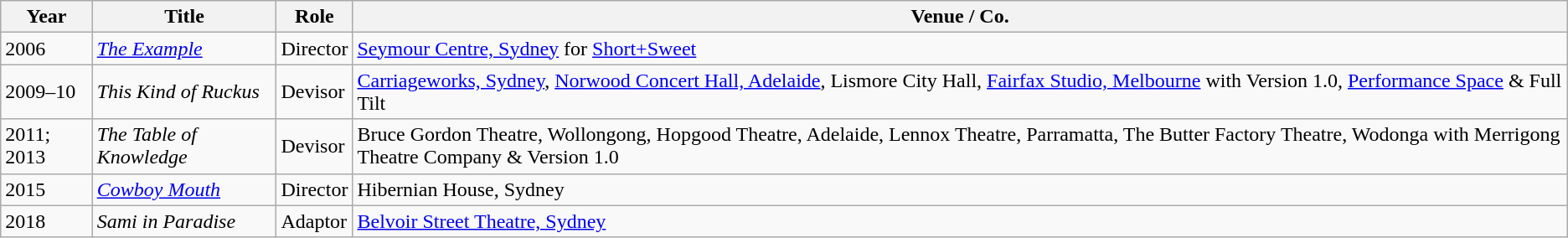<table class=wikitable>
<tr>
<th>Year</th>
<th>Title</th>
<th>Role</th>
<th>Venue / Co.</th>
</tr>
<tr>
<td>2006</td>
<td><em><a href='#'>The Example</a></em></td>
<td>Director</td>
<td><a href='#'>Seymour Centre, Sydney</a> for <a href='#'>Short+Sweet</a></td>
</tr>
<tr>
<td>2009–10</td>
<td><em>This Kind of Ruckus</em></td>
<td>Devisor</td>
<td><a href='#'>Carriageworks, Sydney</a>, <a href='#'>Norwood Concert Hall, Adelaide</a>, Lismore City Hall, <a href='#'>Fairfax Studio, Melbourne</a> with Version 1.0, <a href='#'>Performance Space</a> & Full Tilt</td>
</tr>
<tr>
<td>2011; 2013</td>
<td><em>The Table of Knowledge</em></td>
<td>Devisor</td>
<td>Bruce Gordon Theatre, Wollongong, Hopgood Theatre, Adelaide, Lennox Theatre, Parramatta, The Butter Factory Theatre, Wodonga with Merrigong Theatre Company & Version 1.0</td>
</tr>
<tr>
<td>2015</td>
<td><em><a href='#'>Cowboy Mouth</a></em></td>
<td>Director</td>
<td>Hibernian House, Sydney</td>
</tr>
<tr>
<td>2018</td>
<td><em>Sami in Paradise</em></td>
<td>Adaptor</td>
<td><a href='#'>Belvoir Street Theatre, Sydney</a></td>
</tr>
</table>
